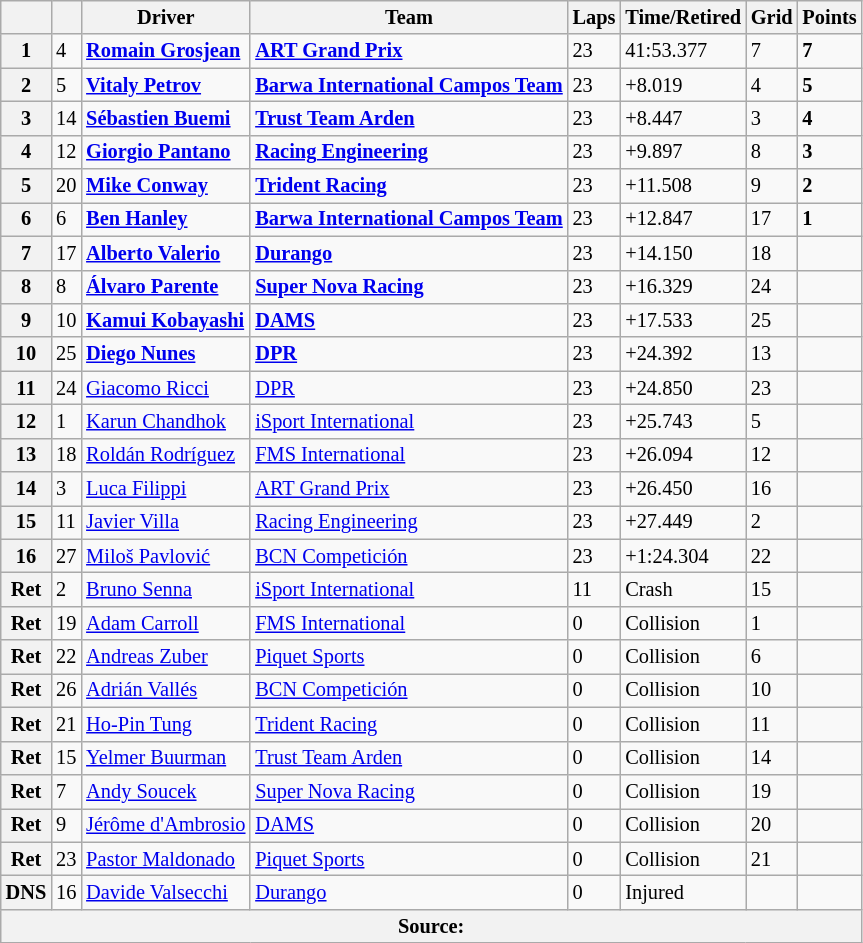<table class="wikitable" style="font-size:85%">
<tr>
<th></th>
<th></th>
<th>Driver</th>
<th>Team</th>
<th>Laps</th>
<th>Time/Retired</th>
<th>Grid</th>
<th>Points</th>
</tr>
<tr>
<th>1</th>
<td>4</td>
<td> <strong><a href='#'>Romain Grosjean</a></strong></td>
<td><strong><a href='#'>ART Grand Prix</a></strong></td>
<td>23</td>
<td>41:53.377</td>
<td>7</td>
<td><strong>7</strong></td>
</tr>
<tr>
<th>2</th>
<td>5</td>
<td> <strong><a href='#'>Vitaly Petrov</a></strong></td>
<td><strong><a href='#'>Barwa International Campos Team</a></strong></td>
<td>23</td>
<td>+8.019</td>
<td>4</td>
<td><strong>5</strong></td>
</tr>
<tr>
<th>3</th>
<td>14</td>
<td> <strong><a href='#'>Sébastien Buemi</a></strong></td>
<td><strong><a href='#'>Trust Team Arden</a></strong></td>
<td>23</td>
<td>+8.447</td>
<td>3</td>
<td><strong>4</strong></td>
</tr>
<tr>
<th>4</th>
<td>12</td>
<td> <strong><a href='#'>Giorgio Pantano</a></strong></td>
<td><strong><a href='#'>Racing Engineering</a></strong></td>
<td>23</td>
<td>+9.897</td>
<td>8</td>
<td><strong>3</strong></td>
</tr>
<tr>
<th>5</th>
<td>20</td>
<td> <strong><a href='#'>Mike Conway</a></strong></td>
<td><strong><a href='#'>Trident Racing</a></strong></td>
<td>23</td>
<td>+11.508</td>
<td>9</td>
<td><strong>2</strong></td>
</tr>
<tr>
<th>6</th>
<td>6</td>
<td> <strong><a href='#'>Ben Hanley</a></strong></td>
<td><strong><a href='#'>Barwa International Campos Team</a></strong></td>
<td>23</td>
<td>+12.847</td>
<td>17</td>
<td><strong>1</strong></td>
</tr>
<tr>
<th>7</th>
<td>17</td>
<td> <strong><a href='#'>Alberto Valerio</a></strong></td>
<td><strong><a href='#'>Durango</a></strong></td>
<td>23</td>
<td>+14.150</td>
<td>18</td>
<td></td>
</tr>
<tr>
<th>8</th>
<td>8</td>
<td> <strong><a href='#'>Álvaro Parente</a></strong></td>
<td><strong><a href='#'>Super Nova Racing</a></strong></td>
<td>23</td>
<td>+16.329</td>
<td>24</td>
<td></td>
</tr>
<tr>
<th>9</th>
<td>10</td>
<td> <strong><a href='#'>Kamui Kobayashi</a></strong></td>
<td><strong><a href='#'>DAMS</a></strong></td>
<td>23</td>
<td>+17.533</td>
<td>25</td>
<td></td>
</tr>
<tr>
<th>10</th>
<td>25</td>
<td> <strong><a href='#'>Diego Nunes</a></strong></td>
<td><strong><a href='#'>DPR</a></strong></td>
<td>23</td>
<td>+24.392</td>
<td>13</td>
<td></td>
</tr>
<tr>
<th>11</th>
<td>24</td>
<td> <a href='#'>Giacomo Ricci</a></td>
<td><a href='#'>DPR</a></td>
<td>23</td>
<td>+24.850</td>
<td>23</td>
<td></td>
</tr>
<tr>
<th>12</th>
<td>1</td>
<td> <a href='#'>Karun Chandhok</a></td>
<td><a href='#'>iSport International</a></td>
<td>23</td>
<td>+25.743</td>
<td>5</td>
<td></td>
</tr>
<tr>
<th>13</th>
<td>18</td>
<td> <a href='#'>Roldán Rodríguez</a></td>
<td><a href='#'>FMS International</a></td>
<td>23</td>
<td>+26.094</td>
<td>12</td>
<td></td>
</tr>
<tr>
<th>14</th>
<td>3</td>
<td> <a href='#'>Luca Filippi</a></td>
<td><a href='#'>ART Grand Prix</a></td>
<td>23</td>
<td>+26.450</td>
<td>16</td>
<td></td>
</tr>
<tr>
<th>15</th>
<td>11</td>
<td> <a href='#'>Javier Villa</a></td>
<td><a href='#'>Racing Engineering</a></td>
<td>23</td>
<td>+27.449</td>
<td>2</td>
<td></td>
</tr>
<tr>
<th>16</th>
<td>27</td>
<td> <a href='#'>Miloš Pavlović</a></td>
<td><a href='#'>BCN Competición</a></td>
<td>23</td>
<td>+1:24.304</td>
<td>22</td>
<td></td>
</tr>
<tr>
<th>Ret</th>
<td>2</td>
<td> <a href='#'>Bruno Senna</a></td>
<td><a href='#'>iSport International</a></td>
<td>11</td>
<td>Crash</td>
<td>15</td>
<td></td>
</tr>
<tr>
<th>Ret</th>
<td>19</td>
<td> <a href='#'>Adam Carroll</a></td>
<td><a href='#'>FMS International</a></td>
<td>0</td>
<td>Collision</td>
<td>1</td>
<td></td>
</tr>
<tr>
<th>Ret</th>
<td>22</td>
<td> <a href='#'>Andreas Zuber</a></td>
<td><a href='#'>Piquet Sports</a></td>
<td>0</td>
<td>Collision</td>
<td>6</td>
<td></td>
</tr>
<tr>
<th>Ret</th>
<td>26</td>
<td> <a href='#'>Adrián Vallés</a></td>
<td><a href='#'>BCN Competición</a></td>
<td>0</td>
<td>Collision</td>
<td>10</td>
<td></td>
</tr>
<tr>
<th>Ret</th>
<td>21</td>
<td> <a href='#'>Ho-Pin Tung</a></td>
<td><a href='#'>Trident Racing</a></td>
<td>0</td>
<td>Collision</td>
<td>11</td>
<td></td>
</tr>
<tr>
<th>Ret</th>
<td>15</td>
<td> <a href='#'>Yelmer Buurman</a></td>
<td><a href='#'>Trust Team Arden</a></td>
<td>0</td>
<td>Collision</td>
<td>14</td>
<td></td>
</tr>
<tr>
<th>Ret</th>
<td>7</td>
<td> <a href='#'>Andy Soucek</a></td>
<td><a href='#'>Super Nova Racing</a></td>
<td>0</td>
<td>Collision</td>
<td>19</td>
<td></td>
</tr>
<tr>
<th>Ret</th>
<td>9</td>
<td> <a href='#'>Jérôme d'Ambrosio</a></td>
<td><a href='#'>DAMS</a></td>
<td>0</td>
<td>Collision</td>
<td>20</td>
<td></td>
</tr>
<tr>
<th>Ret</th>
<td>23</td>
<td> <a href='#'>Pastor Maldonado</a></td>
<td><a href='#'>Piquet Sports</a></td>
<td>0</td>
<td>Collision</td>
<td>21</td>
<td></td>
</tr>
<tr>
<th>DNS</th>
<td>16</td>
<td> <a href='#'>Davide Valsecchi</a></td>
<td><a href='#'>Durango</a></td>
<td>0</td>
<td>Injured</td>
<td></td>
<td></td>
</tr>
<tr>
<th colspan="8">Source:</th>
</tr>
</table>
